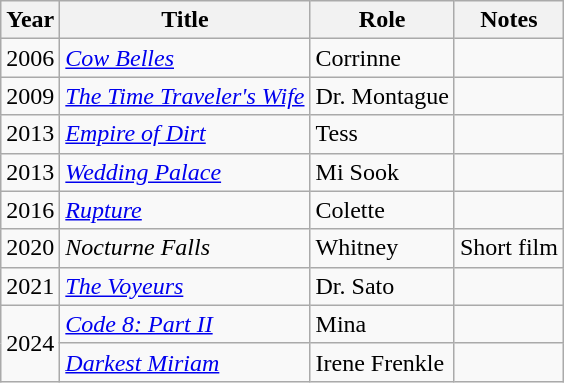<table class="wikitable sortable">
<tr>
<th>Year</th>
<th>Title</th>
<th>Role</th>
<th class="unsortable">Notes</th>
</tr>
<tr>
<td>2006</td>
<td><em><a href='#'>Cow Belles</a></em></td>
<td>Corrinne</td>
<td></td>
</tr>
<tr>
<td>2009</td>
<td><em><a href='#'>The Time Traveler's Wife</a></em></td>
<td>Dr. Montague</td>
<td></td>
</tr>
<tr>
<td>2013</td>
<td><em><a href='#'>Empire of Dirt</a></em></td>
<td>Tess</td>
<td></td>
</tr>
<tr>
<td>2013</td>
<td><em><a href='#'>Wedding Palace</a></em></td>
<td>Mi Sook</td>
<td></td>
</tr>
<tr>
<td>2016</td>
<td><em><a href='#'>Rupture</a></em></td>
<td>Colette</td>
<td></td>
</tr>
<tr>
<td>2020</td>
<td><em>Nocturne Falls</em></td>
<td>Whitney</td>
<td>Short film</td>
</tr>
<tr>
<td>2021</td>
<td><em><a href='#'>The Voyeurs</a></em></td>
<td>Dr. Sato</td>
<td></td>
</tr>
<tr>
<td rowspan=2>2024</td>
<td><em><a href='#'>Code 8: Part II</a></em></td>
<td>Mina</td>
<td></td>
</tr>
<tr>
<td><em><a href='#'>Darkest Miriam</a></em></td>
<td>Irene Frenkle</td>
<td></td>
</tr>
</table>
